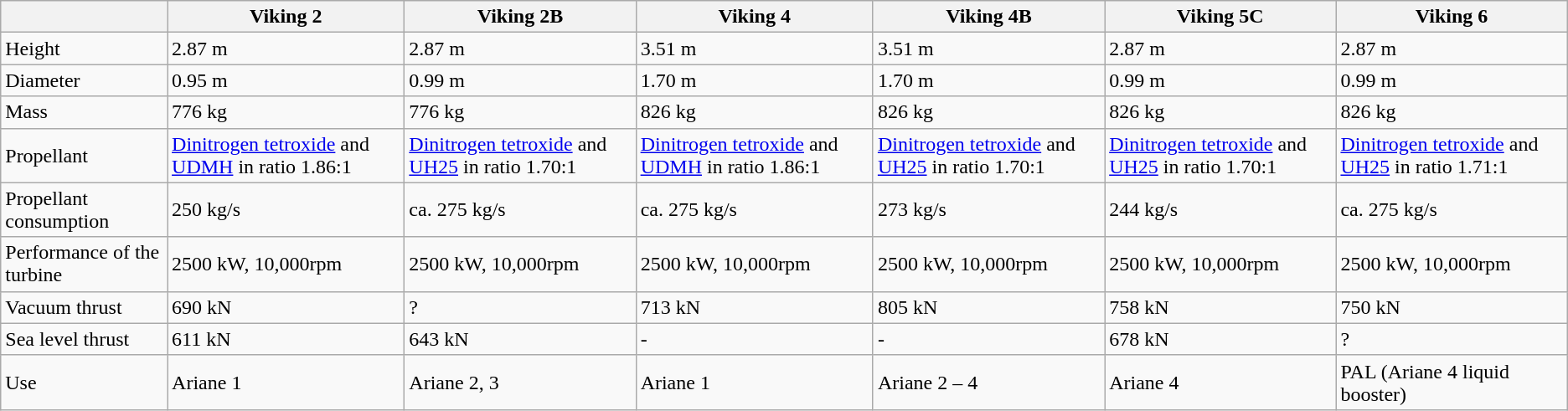<table class="wikitable">
<tr>
<th></th>
<th>Viking 2</th>
<th>Viking 2B</th>
<th>Viking 4</th>
<th>Viking 4B</th>
<th>Viking 5C</th>
<th>Viking 6</th>
</tr>
<tr>
<td>Height</td>
<td>2.87 m</td>
<td>2.87 m</td>
<td>3.51 m</td>
<td>3.51 m</td>
<td>2.87 m</td>
<td>2.87 m</td>
</tr>
<tr>
<td>Diameter</td>
<td>0.95 m</td>
<td>0.99 m</td>
<td>1.70 m</td>
<td>1.70 m</td>
<td>0.99 m</td>
<td>0.99 m</td>
</tr>
<tr>
<td>Mass</td>
<td>776 kg</td>
<td>776 kg</td>
<td>826 kg</td>
<td>826 kg</td>
<td>826 kg</td>
<td>826 kg</td>
</tr>
<tr>
<td>Propellant</td>
<td><a href='#'>Dinitrogen tetroxide</a> and <a href='#'>UDMH</a> in ratio 1.86:1</td>
<td><a href='#'>Dinitrogen tetroxide</a> and <a href='#'>UH25</a> in ratio 1.70:1</td>
<td><a href='#'>Dinitrogen tetroxide</a> and <a href='#'>UDMH</a> in ratio 1.86:1</td>
<td><a href='#'>Dinitrogen tetroxide</a> and <a href='#'>UH25</a> in ratio 1.70:1</td>
<td><a href='#'>Dinitrogen tetroxide</a> and <a href='#'>UH25</a> in ratio 1.70:1</td>
<td><a href='#'>Dinitrogen tetroxide</a> and <a href='#'>UH25</a> in ratio 1.71:1</td>
</tr>
<tr>
<td>Propellant consumption</td>
<td>250 kg/s</td>
<td>ca. 275 kg/s</td>
<td>ca. 275 kg/s</td>
<td>273 kg/s</td>
<td>244 kg/s</td>
<td>ca. 275 kg/s</td>
</tr>
<tr>
<td>Performance of the turbine</td>
<td>2500 kW, 10,000rpm</td>
<td>2500 kW, 10,000rpm</td>
<td>2500 kW, 10,000rpm</td>
<td>2500 kW, 10,000rpm</td>
<td>2500 kW, 10,000rpm</td>
<td>2500 kW, 10,000rpm</td>
</tr>
<tr>
<td>Vacuum thrust</td>
<td>690 kN</td>
<td>?</td>
<td>713 kN</td>
<td>805 kN</td>
<td>758 kN</td>
<td>750 kN</td>
</tr>
<tr>
<td>Sea level thrust</td>
<td>611 kN</td>
<td>643 kN</td>
<td>-</td>
<td>-</td>
<td>678 kN</td>
<td>?</td>
</tr>
<tr>
<td>Use</td>
<td>Ariane 1</td>
<td>Ariane 2, 3</td>
<td>Ariane 1</td>
<td>Ariane 2 – 4</td>
<td>Ariane 4</td>
<td>PAL (Ariane 4 liquid booster)</td>
</tr>
</table>
